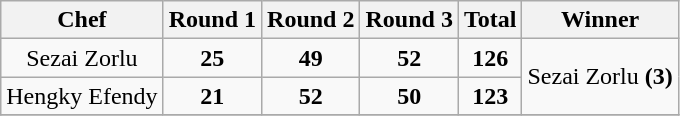<table class="wikitable"  style="float:left; margin:auto; text-align:center;">
<tr>
<th>Chef</th>
<th>Round 1</th>
<th>Round 2</th>
<th>Round 3</th>
<th>Total</th>
<th>Winner</th>
</tr>
<tr>
<td>Sezai Zorlu</td>
<td><strong>25</strong></td>
<td><strong>49</strong></td>
<td><strong>52</strong></td>
<td><strong>126</strong></td>
<td rowspan=2>Sezai Zorlu <strong>(3)</strong></td>
</tr>
<tr>
<td>Hengky Efendy</td>
<td><strong>21</strong></td>
<td><strong>52</strong></td>
<td><strong>50</strong></td>
<td><strong>123</strong></td>
</tr>
<tr>
</tr>
</table>
